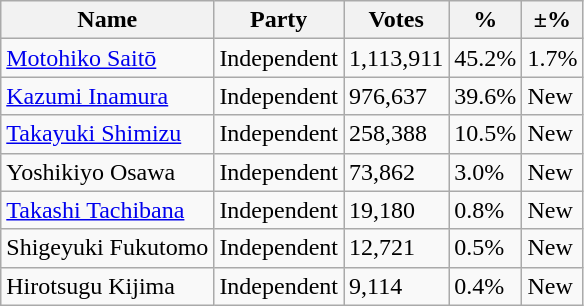<table class="wikitable">
<tr>
<th>Name</th>
<th>Party</th>
<th>Votes</th>
<th>%</th>
<th>±%</th>
</tr>
<tr>
<td><a href='#'>Motohiko Saitō</a></td>
<td>Independent</td>
<td>1,113,911</td>
<td>45.2%</td>
<td>1.7%</td>
</tr>
<tr>
<td><a href='#'>Kazumi Inamura</a></td>
<td>Independent</td>
<td>976,637</td>
<td>39.6%</td>
<td>New</td>
</tr>
<tr>
<td><a href='#'>Takayuki Shimizu</a></td>
<td>Independent</td>
<td>258,388</td>
<td>10.5%</td>
<td>New</td>
</tr>
<tr>
<td>Yoshikiyo Osawa</td>
<td>Independent</td>
<td>73,862</td>
<td>3.0%</td>
<td>New</td>
</tr>
<tr>
<td><a href='#'>Takashi Tachibana</a></td>
<td>Independent</td>
<td>19,180</td>
<td>0.8%</td>
<td>New</td>
</tr>
<tr>
<td>Shigeyuki Fukutomo</td>
<td>Independent</td>
<td>12,721</td>
<td>0.5%</td>
<td>New</td>
</tr>
<tr>
<td>Hirotsugu Kijima</td>
<td>Independent</td>
<td>9,114</td>
<td>0.4%</td>
<td>New</td>
</tr>
</table>
